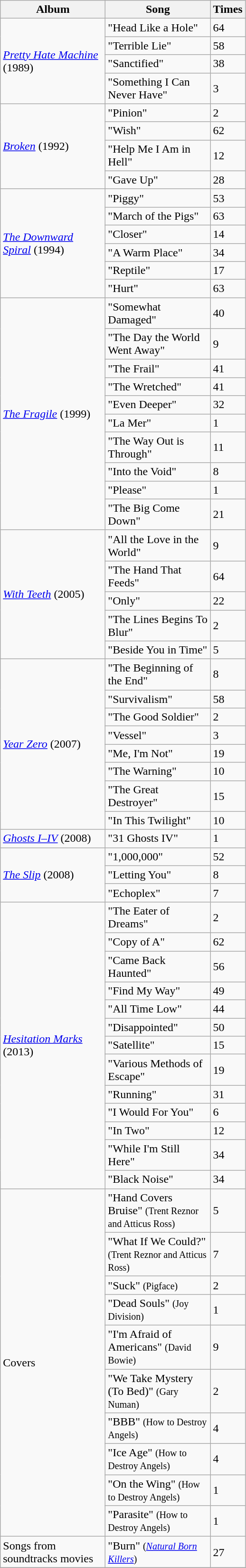<table class="wikitable sortable">
<tr>
<th style="width:140px;">Album</th>
<th style="width:140px;">Song</th>
<th style="width:20px;">Times</th>
</tr>
<tr>
<td rowspan="4"><em><a href='#'>Pretty Hate Machine</a></em> (1989)</td>
<td>"Head Like a Hole"</td>
<td>64</td>
</tr>
<tr>
<td>"Terrible Lie"</td>
<td>58</td>
</tr>
<tr>
<td>"Sanctified"</td>
<td>38</td>
</tr>
<tr>
<td>"Something I Can Never Have"</td>
<td>3</td>
</tr>
<tr>
<td rowspan="4"><em><a href='#'>Broken</a></em> (1992)</td>
<td>"Pinion"</td>
<td>2</td>
</tr>
<tr>
<td>"Wish"</td>
<td>62</td>
</tr>
<tr>
<td>"Help Me I Am in Hell"</td>
<td>12</td>
</tr>
<tr>
<td>"Gave Up"</td>
<td>28</td>
</tr>
<tr>
<td rowspan="6"><em><a href='#'>The Downward Spiral</a></em> (1994)</td>
<td>"Piggy"</td>
<td>53</td>
</tr>
<tr>
<td>"March of the Pigs"</td>
<td>63</td>
</tr>
<tr>
<td>"Closer"</td>
<td>14</td>
</tr>
<tr>
<td>"A Warm Place"</td>
<td>34</td>
</tr>
<tr>
<td>"Reptile"</td>
<td>17</td>
</tr>
<tr>
<td>"Hurt"</td>
<td>63</td>
</tr>
<tr>
<td rowspan="10"><em><a href='#'>The Fragile</a></em> (1999)</td>
<td>"Somewhat Damaged"</td>
<td>40</td>
</tr>
<tr>
<td>"The Day the World Went Away"</td>
<td>9</td>
</tr>
<tr>
<td>"The Frail"</td>
<td>41</td>
</tr>
<tr>
<td>"The Wretched"</td>
<td>41</td>
</tr>
<tr>
<td>"Even Deeper"</td>
<td>32</td>
</tr>
<tr>
<td>"La Mer"</td>
<td>1</td>
</tr>
<tr>
<td>"The Way Out is Through"</td>
<td>11</td>
</tr>
<tr>
<td>"Into the Void"</td>
<td>8</td>
</tr>
<tr>
<td>"Please"</td>
<td>1</td>
</tr>
<tr>
<td>"The Big Come Down"</td>
<td>21</td>
</tr>
<tr>
<td rowspan="5"><em><a href='#'>With Teeth</a></em> (2005)</td>
<td>"All the Love in the World"</td>
<td>9</td>
</tr>
<tr>
<td>"The Hand That Feeds"</td>
<td>64</td>
</tr>
<tr>
<td>"Only"</td>
<td>22</td>
</tr>
<tr>
<td>"The Lines Begins To Blur"</td>
<td>2</td>
</tr>
<tr>
<td>"Beside You in Time"</td>
<td>5</td>
</tr>
<tr>
<td rowspan="8"><em><a href='#'>Year Zero</a></em> (2007)</td>
<td>"The Beginning of the End"</td>
<td>8</td>
</tr>
<tr>
<td>"Survivalism"</td>
<td>58</td>
</tr>
<tr>
<td>"The Good Soldier"</td>
<td>2</td>
</tr>
<tr>
<td>"Vessel"</td>
<td>3</td>
</tr>
<tr>
<td>"Me, I'm Not"</td>
<td>19</td>
</tr>
<tr>
<td>"The Warning"</td>
<td>10</td>
</tr>
<tr>
<td>"The Great Destroyer"</td>
<td>15</td>
</tr>
<tr>
<td>"In This Twilight"</td>
<td>10</td>
</tr>
<tr>
<td rowspan="1"><em><a href='#'>Ghosts I–IV</a></em> (2008)</td>
<td>"31 Ghosts IV"</td>
<td>1</td>
</tr>
<tr>
<td rowspan="3"><em><a href='#'>The Slip</a></em> (2008)</td>
<td>"1,000,000"</td>
<td>52</td>
</tr>
<tr>
<td>"Letting You"</td>
<td>8</td>
</tr>
<tr>
<td>"Echoplex"</td>
<td>7</td>
</tr>
<tr>
<td rowspan="13"><em><a href='#'>Hesitation Marks</a></em> (2013)</td>
<td>"The Eater of Dreams"</td>
<td>2</td>
</tr>
<tr>
<td>"Copy of A"</td>
<td>62</td>
</tr>
<tr>
<td>"Came Back Haunted"</td>
<td>56</td>
</tr>
<tr>
<td>"Find My Way"</td>
<td>49</td>
</tr>
<tr>
<td>"All Time Low"</td>
<td>44</td>
</tr>
<tr>
<td>"Disappointed"</td>
<td>50</td>
</tr>
<tr>
<td>"Satellite"</td>
<td>15</td>
</tr>
<tr>
<td>"Various Methods of Escape"</td>
<td>19</td>
</tr>
<tr>
<td>"Running"</td>
<td>31</td>
</tr>
<tr>
<td>"I Would For You"</td>
<td>6</td>
</tr>
<tr>
<td>"In Two"</td>
<td>12</td>
</tr>
<tr>
<td>"While I'm Still Here"</td>
<td>34</td>
</tr>
<tr>
<td>"Black Noise"</td>
<td>34</td>
</tr>
<tr>
<td rowspan="10">Covers</td>
<td>"Hand Covers Bruise" <small>(Trent Reznor and Atticus Ross)</small></td>
<td>5</td>
</tr>
<tr>
<td>"What If We Could?" <small>(Trent Reznor and Atticus Ross)</small></td>
<td>7</td>
</tr>
<tr>
<td>"Suck" <small>(Pigface)</small></td>
<td>2</td>
</tr>
<tr>
<td>"Dead Souls" <small>(Joy Division)</small></td>
<td>1</td>
</tr>
<tr>
<td>"I'm Afraid of Americans" <small>(David Bowie)</small></td>
<td>9</td>
</tr>
<tr>
<td>"We Take Mystery (To Bed)" <small>(Gary Numan)</small></td>
<td>2</td>
</tr>
<tr>
<td>"BBB" <small>(How to Destroy Angels)</small></td>
<td>4</td>
</tr>
<tr>
<td>"Ice Age" <small>(How to Destroy Angels)</small></td>
<td>4</td>
</tr>
<tr>
<td>"On the Wing" <small>(How to Destroy Angels)</small></td>
<td>1</td>
</tr>
<tr>
<td>"Parasite" <small>(How to Destroy Angels)</small></td>
<td>1</td>
</tr>
<tr>
<td rowspan="1">Songs from soundtracks movies</td>
<td>"Burn" <small>(<em><a href='#'>Natural Born Killers</a></em>)</small></td>
<td>27</td>
</tr>
<tr>
</tr>
</table>
